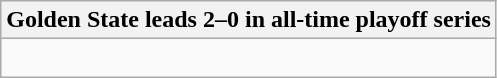<table class="wikitable collapsible collapsed">
<tr>
<th>Golden State leads 2–0 in all-time playoff series</th>
</tr>
<tr>
<td><br>
</td>
</tr>
</table>
